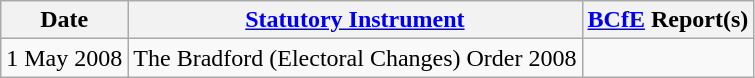<table class="wikitable sortable">
<tr>
<th>Date</th>
<th><a href='#'>Statutory Instrument</a></th>
<th><a href='#'>BCfE</a> Report(s)</th>
</tr>
<tr>
<td>1 May 2008</td>
<td>The Bradford (Electoral Changes) Order 2008</td>
<td></td>
</tr>
</table>
